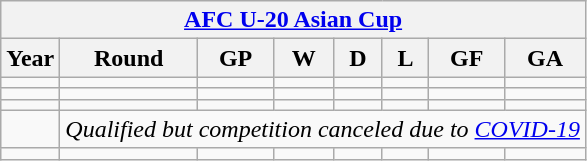<table class="wikitable" style="text-align: center;font-size:100%;">
<tr>
<th colspan=8><a href='#'>AFC U-20 Asian Cup</a></th>
</tr>
<tr>
<th>Year</th>
<th>Round</th>
<th>GP</th>
<th>W</th>
<th>D</th>
<th>L</th>
<th>GF</th>
<th>GA</th>
</tr>
<tr>
<td></td>
<td></td>
<td></td>
<td></td>
<td></td>
<td></td>
<td></td>
<td></td>
</tr>
<tr>
<td></td>
<td></td>
<td></td>
<td></td>
<td></td>
<td></td>
<td></td>
<td></td>
</tr>
<tr>
<td></td>
<td></td>
<td></td>
<td></td>
<td></td>
<td></td>
<td></td>
<td></td>
</tr>
<tr>
<td></td>
<td colspan=8><em>Qualified but competition canceled due to <a href='#'>COVID-19</a></em></td>
</tr>
<tr>
<td></td>
<td></td>
<td></td>
<td></td>
<td></td>
<td></td>
<td></td>
<td></td>
</tr>
</table>
